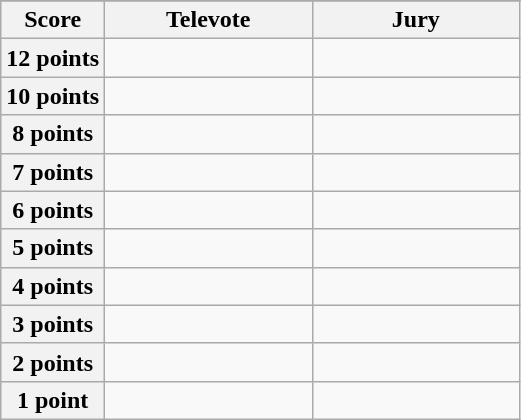<table class="wikitable">
<tr>
</tr>
<tr>
<th scope="col" width="20%">Score</th>
<th scope="col" width="40%">Televote</th>
<th scope="col" width="40%">Jury</th>
</tr>
<tr>
<th scope="row">12 points</th>
<td></td>
<td></td>
</tr>
<tr>
<th scope="row">10 points</th>
<td></td>
<td></td>
</tr>
<tr>
<th scope="row">8 points</th>
<td></td>
<td></td>
</tr>
<tr>
<th scope="row">7 points</th>
<td></td>
<td></td>
</tr>
<tr>
<th scope="row">6 points</th>
<td></td>
<td></td>
</tr>
<tr>
<th scope="row">5 points</th>
<td></td>
<td></td>
</tr>
<tr>
<th scope="row">4 points</th>
<td></td>
<td></td>
</tr>
<tr>
<th scope="row">3 points</th>
<td></td>
<td></td>
</tr>
<tr>
<th scope="row">2 points</th>
<td></td>
<td></td>
</tr>
<tr>
<th scope="row">1 point</th>
<td></td>
<td></td>
</tr>
</table>
